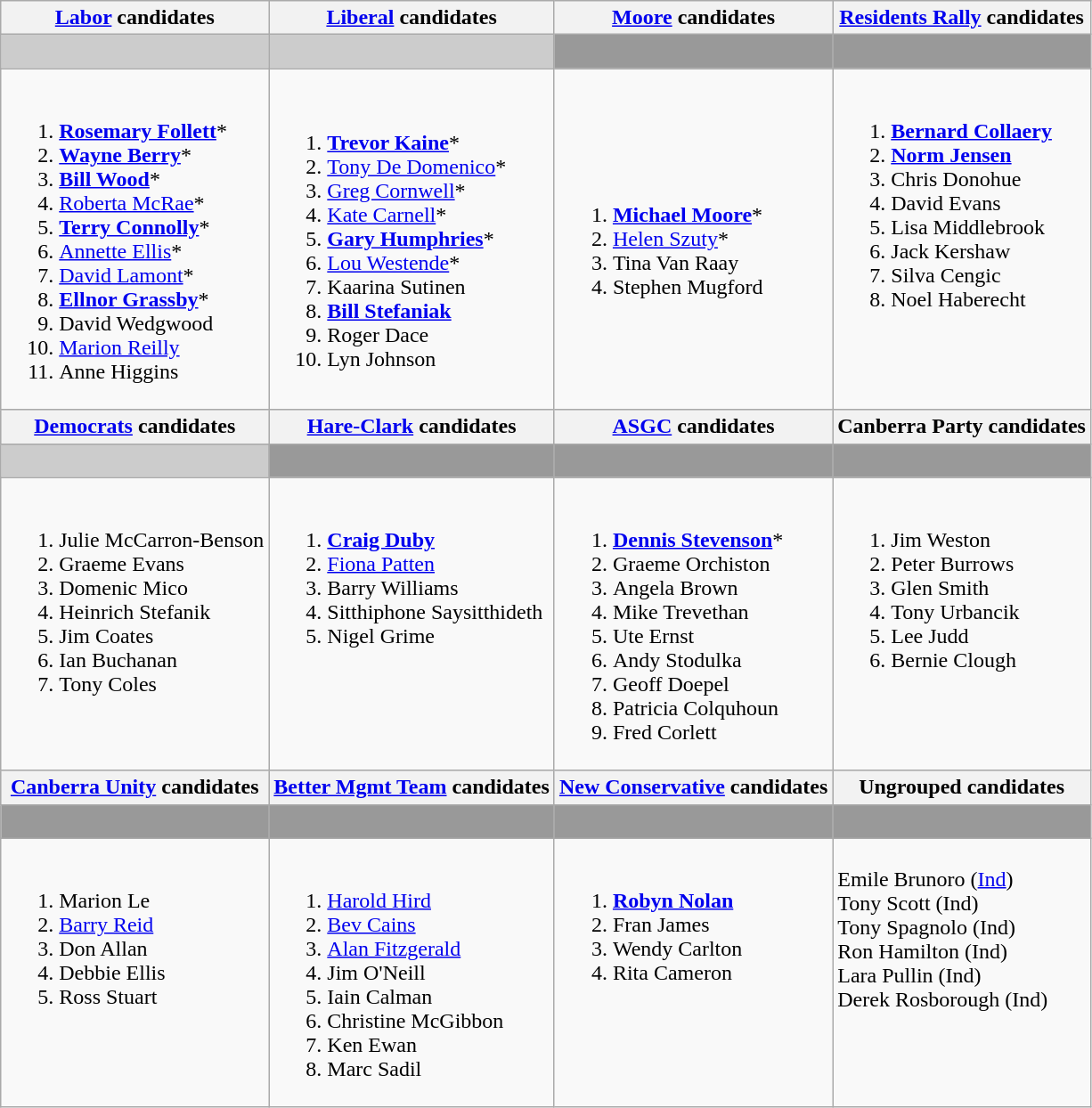<table class="wikitable">
<tr>
<th><a href='#'>Labor</a> candidates</th>
<th><a href='#'>Liberal</a> candidates</th>
<th><a href='#'>Moore</a> candidates</th>
<th><a href='#'>Residents Rally</a> candidates</th>
</tr>
<tr bgcolor="#cccccc">
<td></td>
<td></td>
<td bgcolor="#999999"></td>
<td bgcolor="#999999"> </td>
</tr>
<tr>
<td><br><ol><li><strong><a href='#'>Rosemary Follett</a></strong>*</li><li><strong><a href='#'>Wayne Berry</a></strong>*</li><li><strong><a href='#'>Bill Wood</a></strong>*</li><li><a href='#'>Roberta McRae</a>*</li><li><strong><a href='#'>Terry Connolly</a></strong>*</li><li><a href='#'>Annette Ellis</a>*</li><li><a href='#'>David Lamont</a>*</li><li><strong><a href='#'>Ellnor Grassby</a></strong>*</li><li>David Wedgwood</li><li><a href='#'>Marion Reilly</a></li><li>Anne Higgins</li></ol></td>
<td><br><ol><li><strong><a href='#'>Trevor Kaine</a></strong>*</li><li><a href='#'>Tony De Domenico</a>*</li><li><a href='#'>Greg Cornwell</a>*</li><li><a href='#'>Kate Carnell</a>*</li><li><strong><a href='#'>Gary Humphries</a></strong>*</li><li><a href='#'>Lou Westende</a>*</li><li>Kaarina Sutinen</li><li><strong><a href='#'>Bill Stefaniak</a></strong></li><li>Roger Dace</li><li>Lyn Johnson</li></ol></td>
<td><br><ol><li><strong><a href='#'>Michael Moore</a></strong>*</li><li><a href='#'>Helen Szuty</a>*</li><li>Tina Van Raay</li><li>Stephen Mugford</li></ol></td>
<td valign=top><br><ol><li><strong><a href='#'>Bernard Collaery</a></strong></li><li><strong><a href='#'>Norm Jensen</a></strong></li><li>Chris Donohue</li><li>David Evans</li><li>Lisa Middlebrook</li><li>Jack Kershaw</li><li>Silva Cengic</li><li>Noel Haberecht</li></ol></td>
</tr>
<tr bgcolor="#cccccc">
<th><a href='#'>Democrats</a> candidates</th>
<th><a href='#'>Hare-Clark</a> candidates</th>
<th><a href='#'>ASGC</a> candidates</th>
<th>Canberra Party candidates</th>
</tr>
<tr bgcolor="#cccccc">
<td></td>
<td bgcolor="#999999"></td>
<td bgcolor="#999999"></td>
<td bgcolor="#999999"> </td>
</tr>
<tr>
<td valign=top><br><ol><li>Julie McCarron-Benson</li><li>Graeme Evans</li><li>Domenic Mico</li><li>Heinrich Stefanik</li><li>Jim Coates</li><li>Ian Buchanan</li><li>Tony Coles</li></ol></td>
<td valign=top><br><ol><li><strong><a href='#'>Craig Duby</a></strong></li><li><a href='#'>Fiona Patten</a></li><li>Barry Williams</li><li>Sitthiphone Saysitthideth</li><li>Nigel Grime</li></ol></td>
<td><br><ol><li><strong><a href='#'>Dennis Stevenson</a></strong>*</li><li>Graeme Orchiston</li><li>Angela Brown</li><li>Mike Trevethan</li><li>Ute Ernst</li><li>Andy Stodulka</li><li>Geoff Doepel</li><li>Patricia Colquhoun</li><li>Fred Corlett</li></ol></td>
<td valign=top><br><ol><li>Jim Weston</li><li>Peter Burrows</li><li>Glen Smith</li><li>Tony Urbancik</li><li>Lee Judd</li><li>Bernie Clough</li></ol></td>
</tr>
<tr bgcolor="#cccccc">
<th><a href='#'>Canberra Unity</a> candidates</th>
<th><a href='#'>Better Mgmt Team</a> candidates</th>
<th><a href='#'>New Conservative</a> candidates</th>
<th>Ungrouped candidates</th>
</tr>
<tr bgcolor="#cccccc">
<td bgcolor="#999999"></td>
<td bgcolor="#999999"></td>
<td bgcolor="#999999"></td>
<td bgcolor="#999999"> </td>
</tr>
<tr>
<td valign=top><br><ol><li>Marion Le</li><li><a href='#'>Barry Reid</a></li><li>Don Allan</li><li>Debbie Ellis</li><li>Ross Stuart</li></ol></td>
<td valign=top><br><ol><li><a href='#'>Harold Hird</a></li><li><a href='#'>Bev Cains</a></li><li><a href='#'>Alan Fitzgerald</a></li><li>Jim O'Neill</li><li>Iain Calman</li><li>Christine McGibbon</li><li>Ken Ewan</li><li>Marc Sadil</li></ol></td>
<td valign=top><br><ol><li><strong><a href='#'>Robyn Nolan</a></strong></li><li>Fran James</li><li>Wendy Carlton</li><li>Rita Cameron</li></ol></td>
<td valign=top><br>Emile Brunoro (<a href='#'>Ind</a>) <br>
Tony Scott (Ind) <br>
Tony Spagnolo (Ind) <br>
Ron Hamilton (Ind) <br>
Lara Pullin (Ind) <br>
Derek Rosborough (Ind)</td>
</tr>
</table>
